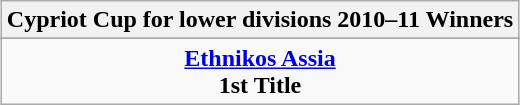<table class="wikitable" style="text-align: center; margin: 0 auto;">
<tr>
<th>Cypriot Cup for lower divisions 2010–11 Winners</th>
</tr>
<tr>
</tr>
<tr>
<td><strong><a href='#'>Ethnikos Assia</a></strong><br><strong>1st Title</strong></td>
</tr>
</table>
